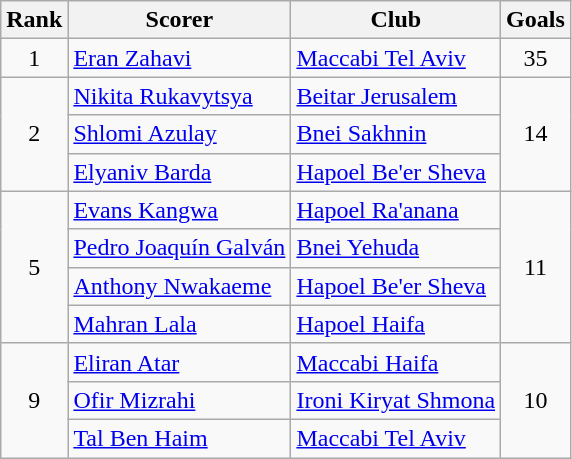<table class="wikitable">
<tr>
<th>Rank</th>
<th>Scorer</th>
<th>Club</th>
<th>Goals</th>
</tr>
<tr>
<td align="center">1</td>
<td align="left"> <a href='#'>Eran Zahavi</a></td>
<td align="left"><a href='#'>Maccabi Tel Aviv</a></td>
<td align="center">35</td>
</tr>
<tr>
<td rowspan="3" align="center">2</td>
<td align="left"> <a href='#'>Nikita Rukavytsya</a></td>
<td align="left"><a href='#'>Beitar Jerusalem</a></td>
<td rowspan="3" align="center">14</td>
</tr>
<tr>
<td align="left"> <a href='#'>Shlomi Azulay</a></td>
<td align="left"><a href='#'>Bnei Sakhnin</a></td>
</tr>
<tr>
<td align="left"> <a href='#'>Elyaniv Barda</a></td>
<td align="left"><a href='#'>Hapoel Be'er Sheva</a></td>
</tr>
<tr>
<td rowspan="4" align="center">5</td>
<td align="left"> <a href='#'>Evans Kangwa</a></td>
<td align="left"><a href='#'>Hapoel Ra'anana</a></td>
<td rowspan="4" align="center">11</td>
</tr>
<tr>
<td align="left"> <a href='#'>Pedro Joaquín Galván</a></td>
<td align="left"><a href='#'>Bnei Yehuda</a></td>
</tr>
<tr>
<td align="left"> <a href='#'>Anthony Nwakaeme</a></td>
<td align="left"><a href='#'>Hapoel Be'er Sheva</a></td>
</tr>
<tr>
<td align="left"> <a href='#'>Mahran Lala</a></td>
<td align="left"><a href='#'>Hapoel Haifa</a></td>
</tr>
<tr>
<td rowspan="3" align="center">9</td>
<td align="left"> <a href='#'>Eliran Atar</a></td>
<td align="left"><a href='#'>Maccabi Haifa</a></td>
<td rowspan="3" align="center">10</td>
</tr>
<tr>
<td align="left"> <a href='#'>Ofir Mizrahi</a></td>
<td align="left"><a href='#'>Ironi Kiryat Shmona</a></td>
</tr>
<tr>
<td align="left"> <a href='#'>Tal Ben Haim</a></td>
<td align="left"><a href='#'>Maccabi Tel Aviv</a></td>
</tr>
</table>
